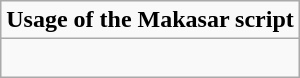<table class="wikitable" style="margin:0 auto;"  align="center"  colspan="2" cellpadding="3" style="font-size: 80%; width: 100%;">
<tr>
<td state = ><strong>Usage of the Makasar script</strong></td>
</tr>
<tr>
<td align=center; colspan=2><br></td>
</tr>
</table>
